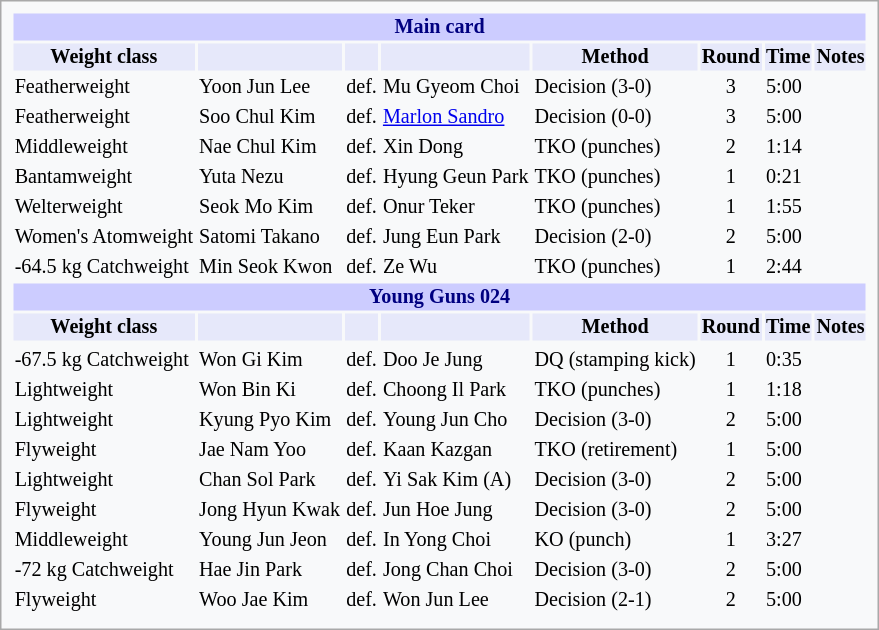<table style="font-size: 84%; border: 1px solid darkgray; padding: 0.43em; background-color: #F8F9FA;">
<tr>
<th colspan="8" style="background-color: #ccf; color: #000080; text-align: center;">Main card</th>
</tr>
<tr>
<th colspan="1" style="background-color: #E6E8FA; color: #000000; text-align: center;">Weight class</th>
<th colspan="1" style="background-color: #E6E8FA; color: #000000; text-align: center;"></th>
<th colspan="1" style="background-color: #E6E8FA; color: #000000; text-align: center;"></th>
<th colspan="1" style="background-color: #E6E8FA; color: #000000; text-align: center;"></th>
<th colspan="1" style="background-color: #E6E8FA; color: #000000; text-align: center;">Method</th>
<th colspan="1" style="background-color: #E6E8FA; color: #000000; text-align: center;">Round</th>
<th colspan="1" style="background-color: #E6E8FA; color: #000000; text-align: center;">Time</th>
<th colspan="1" style="background-color: #E6E8FA; color: #000000; text-align: center;">Notes</th>
</tr>
<tr>
<td>Featherweight</td>
<td> Yoon Jun Lee</td>
<td>def.</td>
<td> Mu Gyeom Choi</td>
<td>Decision (3-0)</td>
<td align="center">3</td>
<td>5:00</td>
<td></td>
</tr>
<tr>
<td>Featherweight</td>
<td> Soo Chul Kim</td>
<td>def.</td>
<td> <a href='#'>Marlon Sandro</a></td>
<td>Decision (0-0)</td>
<td align="center">3</td>
<td>5:00</td>
<td></td>
</tr>
<tr>
<td>Middleweight</td>
<td> Nae Chul Kim</td>
<td>def.</td>
<td> Xin Dong</td>
<td>TKO (punches)</td>
<td align="center">2</td>
<td>1:14</td>
<td></td>
</tr>
<tr>
<td>Bantamweight</td>
<td> Yuta Nezu</td>
<td>def.</td>
<td> Hyung Geun Park</td>
<td>TKO (punches)</td>
<td align="center">1</td>
<td>0:21</td>
<td></td>
</tr>
<tr>
<td>Welterweight</td>
<td> Seok Mo Kim</td>
<td>def.</td>
<td> Onur Teker</td>
<td>TKO (punches)</td>
<td align="center">1</td>
<td>1:55</td>
<td></td>
</tr>
<tr>
<td>Women's Atomweight</td>
<td> Satomi Takano</td>
<td>def.</td>
<td> Jung Eun Park</td>
<td>Decision (2-0)</td>
<td align="center">2</td>
<td>5:00</td>
<td></td>
</tr>
<tr>
<td>-64.5 kg Catchweight</td>
<td> Min Seok Kwon</td>
<td>def.</td>
<td> Ze Wu</td>
<td>TKO (punches)</td>
<td align="center">1</td>
<td>2:44</td>
<td></td>
</tr>
<tr>
<th colspan="8" style="background-color: #ccf; color: #000080; text-align: center;">Young Guns 024</th>
</tr>
<tr>
<th colspan="1" style="background-color: #E6E8FA; color: #000000; text-align: center;">Weight class</th>
<th colspan="1" style="background-color: #E6E8FA; color: #000000; text-align: center;"></th>
<th colspan="1" style="background-color: #E6E8FA; color: #000000; text-align: center;"></th>
<th colspan="1" style="background-color: #E6E8FA; color: #000000; text-align: center;"></th>
<th colspan="1" style="background-color: #E6E8FA; color: #000000; text-align: center;">Method</th>
<th colspan="1" style="background-color: #E6E8FA; color: #000000; text-align: center;">Round</th>
<th colspan="1" style="background-color: #E6E8FA; color: #000000; text-align: center;">Time</th>
<th colspan="1" style="background-color: #E6E8FA; color: #000000; text-align: center;">Notes</th>
</tr>
<tr>
</tr>
<tr>
<td>-67.5 kg Catchweight</td>
<td> Won Gi Kim</td>
<td>def.</td>
<td> Doo Je Jung</td>
<td>DQ (stamping kick)</td>
<td align="center">1</td>
<td>0:35</td>
<td></td>
</tr>
<tr>
<td>Lightweight</td>
<td> Won Bin Ki</td>
<td>def.</td>
<td> Choong Il Park</td>
<td>TKO (punches)</td>
<td align="center">1</td>
<td>1:18</td>
<td></td>
</tr>
<tr>
<td>Lightweight</td>
<td> Kyung Pyo Kim</td>
<td>def.</td>
<td> Young Jun Cho</td>
<td>Decision (3-0)</td>
<td align="center">2</td>
<td>5:00</td>
<td></td>
</tr>
<tr>
<td>Flyweight</td>
<td> Jae Nam Yoo</td>
<td>def.</td>
<td> Kaan Kazgan</td>
<td>TKO (retirement)</td>
<td align="center">1</td>
<td>5:00</td>
<td></td>
</tr>
<tr>
<td>Lightweight</td>
<td> Chan Sol Park</td>
<td>def.</td>
<td> Yi Sak Kim (A)</td>
<td>Decision (3-0)</td>
<td align="center">2</td>
<td>5:00</td>
<td></td>
</tr>
<tr>
<td>Flyweight</td>
<td> Jong Hyun Kwak</td>
<td>def.</td>
<td> Jun Hoe Jung</td>
<td>Decision (3-0)</td>
<td align="center">2</td>
<td>5:00</td>
<td></td>
</tr>
<tr>
<td>Middleweight</td>
<td> Young Jun Jeon</td>
<td>def.</td>
<td> In Yong Choi</td>
<td>KO (punch)</td>
<td align="center">1</td>
<td>3:27</td>
<td></td>
</tr>
<tr>
<td>-72 kg Catchweight</td>
<td> Hae Jin Park</td>
<td>def.</td>
<td> Jong Chan Choi</td>
<td>Decision (3-0)</td>
<td align="center">2</td>
<td>5:00</td>
<td></td>
</tr>
<tr>
<td>Flyweight</td>
<td> Woo Jae Kim</td>
<td>def.</td>
<td> Won Jun Lee</td>
<td>Decision (2-1)</td>
<td align="center">2</td>
<td>5:00</td>
<td></td>
</tr>
<tr>
</tr>
</table>
